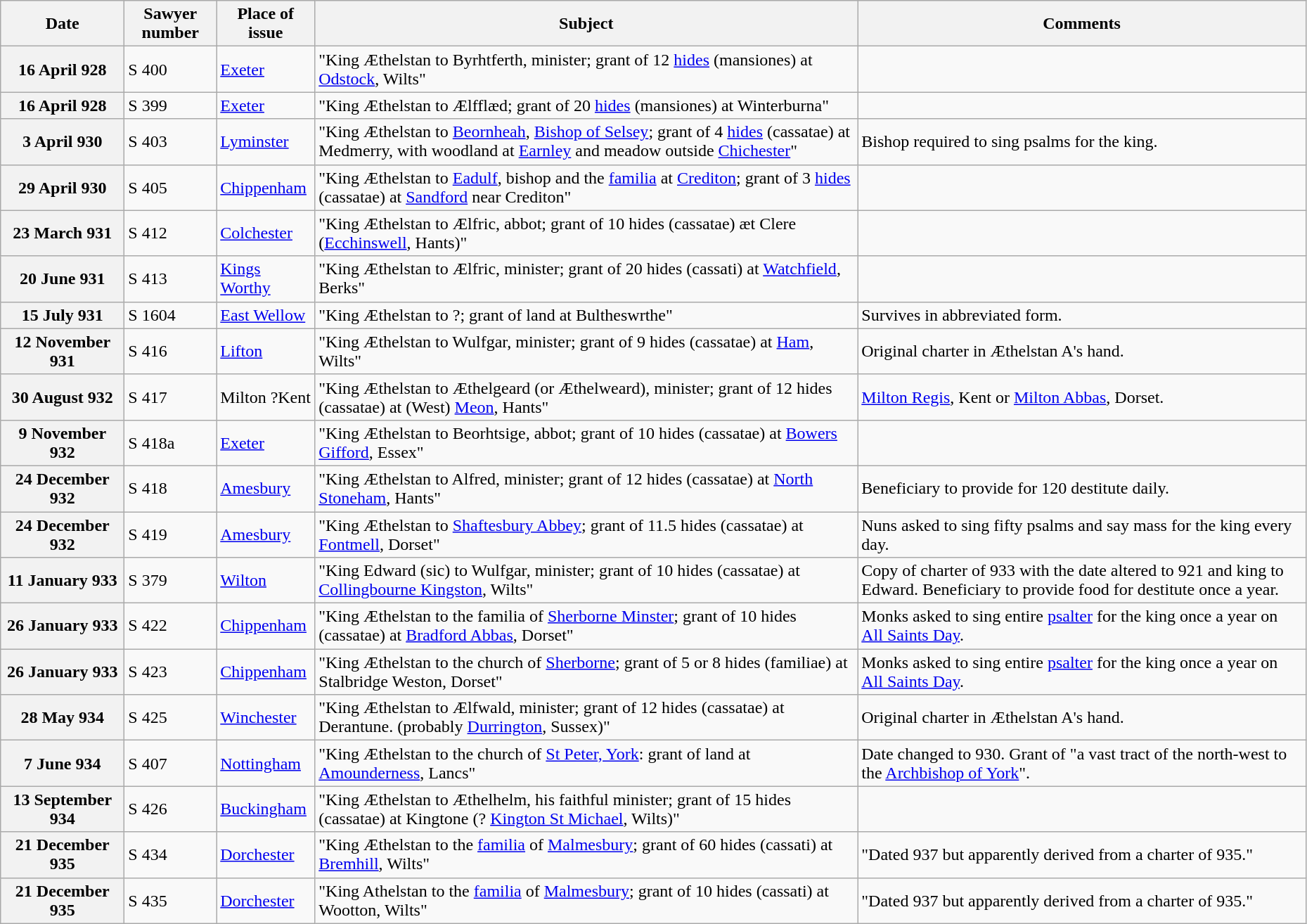<table class="wikitable sortable plainrowheaders" style="width:98%">
<tr>
<th scope="col" width="110">Date</th>
<th scope="col">Sawyer number</th>
<th scope="col">Place of issue</th>
<th scope="col" class="unsortable">Subject</th>
<th scope="col" class="unsortable">Comments</th>
</tr>
<tr>
<th scope="row">16 April 928</th>
<td>S 400</td>
<td><a href='#'>Exeter</a></td>
<td>"King Æthelstan to Byrhtferth, minister; grant of 12 <a href='#'>hides</a> (mansiones) at <a href='#'>Odstock</a>, Wilts"</td>
<td></td>
</tr>
<tr>
<th scope="row">16 April 928</th>
<td>S 399</td>
<td><a href='#'>Exeter</a></td>
<td>"King Æthelstan to Ælfflæd; grant of 20 <a href='#'>hides</a> (mansiones) at Winterburna"</td>
<td></td>
</tr>
<tr>
<th scope="row">3 April 930</th>
<td>S 403</td>
<td><a href='#'>Lyminster</a></td>
<td>"King Æthelstan to <a href='#'>Beornheah</a>, <a href='#'>Bishop of Selsey</a>; grant of 4 <a href='#'>hides</a> (cassatae) at Medmerry, with woodland at <a href='#'>Earnley</a> and meadow outside <a href='#'>Chichester</a>"</td>
<td>Bishop required to sing psalms for the king.</td>
</tr>
<tr>
<th scope="row">29 April 930</th>
<td>S 405</td>
<td><a href='#'>Chippenham</a></td>
<td>"King Æthelstan to <a href='#'>Eadulf</a>, bishop and the <a href='#'>familia</a> at <a href='#'>Crediton</a>; grant of 3 <a href='#'>hides</a> (cassatae) at <a href='#'>Sandford</a> near Crediton"</td>
<td></td>
</tr>
<tr>
<th scope="row">23 March 931</th>
<td>S 412</td>
<td><a href='#'>Colchester</a></td>
<td>"King Æthelstan to Ælfric, abbot; grant of 10 hides (cassatae) æt Clere (<a href='#'>Ecchinswell</a>, Hants)"</td>
<td></td>
</tr>
<tr>
<th scope="row">20 June 931</th>
<td>S 413</td>
<td><a href='#'>Kings Worthy</a></td>
<td>"King Æthelstan to Ælfric, minister; grant of 20 hides (cassati) at <a href='#'>Watchfield</a>, Berks"</td>
<td></td>
</tr>
<tr>
<th scope="row">15 July 931</th>
<td>S 1604</td>
<td><a href='#'>East Wellow</a></td>
<td>"King Æthelstan to ?; grant of land at Bultheswrthe"</td>
<td>Survives in abbreviated form.</td>
</tr>
<tr>
<th scope="row">12 November 931</th>
<td>S 416</td>
<td><a href='#'>Lifton</a></td>
<td>"King Æthelstan to Wulfgar, minister; grant of 9 hides (cassatae) at <a href='#'>Ham</a>, Wilts"</td>
<td>Original charter in Æthelstan A's hand.</td>
</tr>
<tr>
<th scope="row">30 August 932</th>
<td>S 417</td>
<td>Milton ?Kent</td>
<td>"King Æthelstan to Æthelgeard (or Æthelweard), minister; grant of 12 hides (cassatae) at (West) <a href='#'>Meon</a>, Hants"</td>
<td><a href='#'>Milton Regis</a>, Kent or <a href='#'>Milton Abbas</a>, Dorset.</td>
</tr>
<tr>
<th scope="row">9 November 932</th>
<td>S 418a</td>
<td><a href='#'>Exeter</a></td>
<td>"King Æthelstan to Beorhtsige, abbot; grant of 10 hides (cassatae) at <a href='#'>Bowers Gifford</a>, Essex"</td>
<td></td>
</tr>
<tr>
<th scope="row">24 December 932</th>
<td>S 418</td>
<td><a href='#'>Amesbury</a></td>
<td>"King Æthelstan to Alfred, minister; grant of 12 hides (cassatae) at <a href='#'>North Stoneham</a>, Hants"</td>
<td>Beneficiary to provide for 120 destitute daily.</td>
</tr>
<tr>
<th scope="row">24 December 932</th>
<td>S 419</td>
<td><a href='#'>Amesbury</a></td>
<td>"King Æthelstan to <a href='#'>Shaftesbury Abbey</a>; grant of 11.5 hides (cassatae) at <a href='#'>Fontmell</a>, Dorset"</td>
<td>Nuns asked to sing fifty psalms and say mass for the king every day.</td>
</tr>
<tr>
<th scope="row">11 January 933</th>
<td>S 379</td>
<td><a href='#'>Wilton</a></td>
<td>"King Edward (sic) to Wulfgar, minister; grant of 10 hides (cassatae) at <a href='#'>Collingbourne Kingston</a>, Wilts"</td>
<td>Copy of charter of 933 with the date altered to 921 and king to Edward. Beneficiary to provide food for destitute once a year.</td>
</tr>
<tr>
<th scope="row">26 January 933</th>
<td>S 422</td>
<td><a href='#'>Chippenham</a></td>
<td>"King Æthelstan to the familia of <a href='#'>Sherborne Minster</a>; grant of 10 hides (cassatae) at <a href='#'>Bradford Abbas</a>, Dorset"</td>
<td>Monks asked to sing entire <a href='#'>psalter</a> for the king once a year on <a href='#'>All Saints Day</a>.</td>
</tr>
<tr>
<th scope="row">26 January 933</th>
<td>S 423</td>
<td><a href='#'>Chippenham</a></td>
<td>"King Æthelstan to the church of <a href='#'>Sherborne</a>; grant of 5 or 8 hides (familiae) at Stalbridge Weston, Dorset"</td>
<td>Monks asked to sing entire <a href='#'>psalter</a> for the king once a year on <a href='#'>All Saints Day</a>.</td>
</tr>
<tr>
<th scope="row">28 May 934</th>
<td>S 425</td>
<td><a href='#'>Winchester</a></td>
<td>"King Æthelstan to Ælfwald, minister; grant of 12 hides (cassatae) at Derantune. (probably <a href='#'>Durrington</a>, Sussex)"</td>
<td>Original charter in Æthelstan A's hand.</td>
</tr>
<tr>
<th scope="row">7 June 934</th>
<td>S 407</td>
<td><a href='#'>Nottingham</a></td>
<td>"King Æthelstan to the church of <a href='#'>St Peter, York</a>: grant of land at <a href='#'>Amounderness</a>, Lancs"</td>
<td>Date changed to 930. Grant of "a vast tract of the north-west to the <a href='#'>Archbishop of York</a>".</td>
</tr>
<tr>
<th scope="row">13 September 934</th>
<td>S 426</td>
<td><a href='#'>Buckingham</a></td>
<td>"King Æthelstan to Æthelhelm, his faithful minister; grant of 15 hides (cassatae) at Kingtone (? <a href='#'>Kington St Michael</a>, Wilts)"</td>
<td></td>
</tr>
<tr>
<th scope="row">21 December 935</th>
<td>S 434</td>
<td><a href='#'>Dorchester</a></td>
<td>"King Æthelstan to the <a href='#'>familia</a> of <a href='#'>Malmesbury</a>; grant of 60 hides (cassati) at <a href='#'>Bremhill</a>, Wilts"</td>
<td>"Dated 937 but apparently derived from a charter of 935."</td>
</tr>
<tr>
<th scope="row">21 December 935</th>
<td>S 435</td>
<td><a href='#'>Dorchester</a></td>
<td>"King Athelstan to the <a href='#'>familia</a> of <a href='#'>Malmesbury</a>; grant of 10 hides (cassati) at Wootton, Wilts"</td>
<td>"Dated 937 but apparently derived from a charter of 935."</td>
</tr>
</table>
